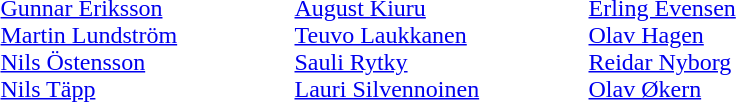<table>
<tr>
<td style="width:12em"><br><a href='#'>Gunnar Eriksson</a><br><a href='#'>Martin Lundström</a><br><a href='#'>Nils Östensson</a><br><a href='#'>Nils Täpp</a></td>
<td style="width:12em"><br><a href='#'>August Kiuru</a><br><a href='#'>Teuvo Laukkanen</a><br><a href='#'>Sauli Rytky</a><br><a href='#'>Lauri Silvennoinen</a></td>
<td style="width:12em"><br><a href='#'>Erling Evensen</a><br><a href='#'>Olav Hagen</a><br><a href='#'>Reidar Nyborg</a><br><a href='#'>Olav Økern</a></td>
</tr>
</table>
